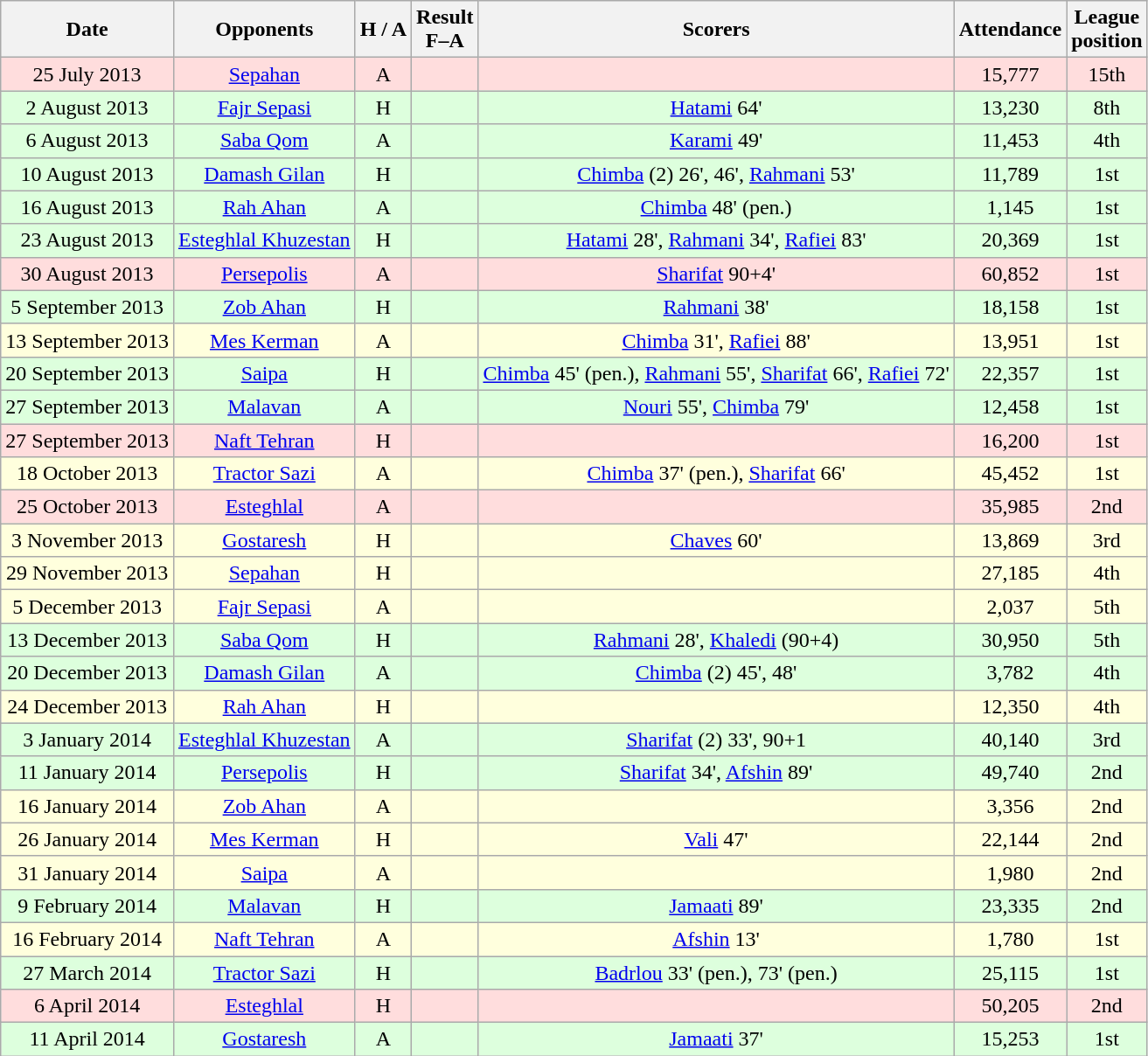<table class="wikitable" style="text-align:center">
<tr>
<th>Date</th>
<th>Opponents</th>
<th>H / A</th>
<th>Result<br>F–A</th>
<th>Scorers</th>
<th>Attendance</th>
<th>League<br>position</th>
</tr>
<tr bgcolor="#ffdddd">
<td>25 July 2013</td>
<td><a href='#'>Sepahan</a></td>
<td>A</td>
<td></td>
<td></td>
<td>15,777</td>
<td>15th</td>
</tr>
<tr bgcolor="#ddffdd">
<td>2 August 2013</td>
<td><a href='#'>Fajr Sepasi</a></td>
<td>H</td>
<td></td>
<td><a href='#'>Hatami</a> 64'</td>
<td>13,230</td>
<td>8th</td>
</tr>
<tr bgcolor="#ddffdd">
<td>6 August 2013</td>
<td><a href='#'>Saba Qom</a></td>
<td>A</td>
<td></td>
<td><a href='#'>Karami</a> 49'</td>
<td>11,453</td>
<td>4th</td>
</tr>
<tr bgcolor="#ddffdd">
<td>10 August 2013</td>
<td><a href='#'>Damash Gilan</a></td>
<td>H</td>
<td></td>
<td><a href='#'>Chimba</a> (2) 26', 46', <a href='#'>Rahmani</a> 53'</td>
<td>11,789</td>
<td>1st</td>
</tr>
<tr bgcolor="#ddffdd">
<td>16 August 2013</td>
<td><a href='#'>Rah Ahan</a></td>
<td>A</td>
<td></td>
<td><a href='#'>Chimba</a> 48' (pen.)</td>
<td>1,145</td>
<td>1st</td>
</tr>
<tr bgcolor="#ddffdd">
<td>23 August 2013</td>
<td><a href='#'>Esteghlal Khuzestan</a></td>
<td>H</td>
<td></td>
<td><a href='#'>Hatami</a> 28', <a href='#'>Rahmani</a> 34', <a href='#'>Rafiei</a> 83'</td>
<td>20,369</td>
<td>1st</td>
</tr>
<tr bgcolor="#ffdddd">
<td>30 August 2013</td>
<td><a href='#'>Persepolis</a></td>
<td>A</td>
<td></td>
<td><a href='#'>Sharifat</a> 90+4'</td>
<td>60,852</td>
<td>1st</td>
</tr>
<tr bgcolor="#ddffdd">
<td>5 September 2013</td>
<td><a href='#'>Zob Ahan</a></td>
<td>H</td>
<td></td>
<td><a href='#'>Rahmani</a> 38'</td>
<td>18,158</td>
<td>1st</td>
</tr>
<tr bgcolor="#ffffdd">
<td>13 September 2013</td>
<td><a href='#'>Mes Kerman</a></td>
<td>A</td>
<td></td>
<td><a href='#'>Chimba</a> 31', <a href='#'>Rafiei</a> 88'</td>
<td>13,951</td>
<td>1st</td>
</tr>
<tr bgcolor="#ddffdd">
<td>20 September 2013</td>
<td><a href='#'>Saipa</a></td>
<td>H</td>
<td></td>
<td><a href='#'>Chimba</a> 45' (pen.), <a href='#'>Rahmani</a> 55', <a href='#'>Sharifat</a> 66', <a href='#'>Rafiei</a> 72'</td>
<td>22,357</td>
<td>1st</td>
</tr>
<tr bgcolor="#ddffdd">
<td>27 September 2013</td>
<td><a href='#'>Malavan</a></td>
<td>A</td>
<td></td>
<td><a href='#'>Nouri</a> 55', <a href='#'>Chimba</a> 79'</td>
<td>12,458</td>
<td>1st</td>
</tr>
<tr bgcolor="#ffdddd">
<td>27 September 2013</td>
<td><a href='#'>Naft Tehran</a></td>
<td>H</td>
<td></td>
<td></td>
<td>16,200</td>
<td>1st</td>
</tr>
<tr bgcolor="#ffffdd">
<td>18 October 2013</td>
<td><a href='#'>Tractor Sazi</a></td>
<td>A</td>
<td></td>
<td><a href='#'>Chimba</a> 37' (pen.), <a href='#'>Sharifat</a> 66'</td>
<td>45,452</td>
<td>1st</td>
</tr>
<tr bgcolor="#ffdddd">
<td>25 October 2013</td>
<td><a href='#'>Esteghlal</a></td>
<td>A</td>
<td></td>
<td></td>
<td>35,985</td>
<td>2nd</td>
</tr>
<tr bgcolor="#ffffdd">
<td>3 November 2013</td>
<td><a href='#'>Gostaresh</a></td>
<td>H</td>
<td></td>
<td><a href='#'>Chaves</a> 60'</td>
<td>13,869</td>
<td>3rd</td>
</tr>
<tr bgcolor="#ffffdd">
<td>29 November 2013</td>
<td><a href='#'>Sepahan</a></td>
<td>H</td>
<td></td>
<td></td>
<td>27,185</td>
<td>4th</td>
</tr>
<tr bgcolor="#ffffdd">
<td>5 December 2013</td>
<td><a href='#'>Fajr Sepasi</a></td>
<td>A</td>
<td></td>
<td></td>
<td>2,037</td>
<td>5th</td>
</tr>
<tr bgcolor="#ddffdd">
<td>13 December 2013</td>
<td><a href='#'>Saba Qom</a></td>
<td>H</td>
<td></td>
<td><a href='#'>Rahmani</a> 28', <a href='#'>Khaledi</a> (90+4)</td>
<td>30,950</td>
<td>5th</td>
</tr>
<tr bgcolor="#ddffdd">
<td>20 December 2013</td>
<td><a href='#'>Damash Gilan</a></td>
<td>A</td>
<td></td>
<td><a href='#'>Chimba</a> (2) 45', 48'</td>
<td>3,782</td>
<td>4th</td>
</tr>
<tr bgcolor="#ffffdd">
<td>24 December 2013</td>
<td><a href='#'>Rah Ahan</a></td>
<td>H</td>
<td></td>
<td></td>
<td>12,350</td>
<td>4th</td>
</tr>
<tr bgcolor="#ddffdd">
<td>3 January 2014</td>
<td><a href='#'>Esteghlal Khuzestan</a></td>
<td>A</td>
<td></td>
<td><a href='#'>Sharifat</a> (2) 33', 90+1</td>
<td>40,140</td>
<td>3rd</td>
</tr>
<tr bgcolor="#ddffdd">
<td>11 January 2014</td>
<td><a href='#'>Persepolis</a></td>
<td>H</td>
<td></td>
<td><a href='#'>Sharifat</a> 34', <a href='#'>Afshin</a> 89'</td>
<td>49,740</td>
<td>2nd</td>
</tr>
<tr bgcolor="#ffffdd">
<td>16 January 2014</td>
<td><a href='#'>Zob Ahan</a></td>
<td>A</td>
<td></td>
<td></td>
<td>3,356</td>
<td>2nd</td>
</tr>
<tr bgcolor="#ffffdd">
<td>26 January 2014</td>
<td><a href='#'>Mes Kerman</a></td>
<td>H</td>
<td></td>
<td><a href='#'>Vali</a> 47'</td>
<td>22,144</td>
<td>2nd</td>
</tr>
<tr bgcolor="#ffffdd">
<td>31 January 2014</td>
<td><a href='#'>Saipa</a></td>
<td>A</td>
<td></td>
<td></td>
<td>1,980</td>
<td>2nd</td>
</tr>
<tr bgcolor="#ddffdd">
<td>9 February 2014</td>
<td><a href='#'>Malavan</a></td>
<td>H</td>
<td></td>
<td><a href='#'>Jamaati</a> 89'</td>
<td>23,335</td>
<td>2nd</td>
</tr>
<tr bgcolor="#ffffdd">
<td>16 February 2014</td>
<td><a href='#'>Naft Tehran</a></td>
<td>A</td>
<td></td>
<td><a href='#'>Afshin</a> 13'</td>
<td>1,780</td>
<td>1st</td>
</tr>
<tr bgcolor="#ddffdd">
<td>27 March 2014</td>
<td><a href='#'>Tractor Sazi</a></td>
<td>H</td>
<td></td>
<td><a href='#'>Badrlou</a> 33' (pen.), 73' (pen.)</td>
<td>25,115</td>
<td>1st</td>
</tr>
<tr bgcolor="#ffdddd">
<td>6 April 2014</td>
<td><a href='#'>Esteghlal</a></td>
<td>H</td>
<td></td>
<td></td>
<td>50,205</td>
<td>2nd</td>
</tr>
<tr bgcolor="#ddffdd">
<td>11 April 2014</td>
<td><a href='#'>Gostaresh</a></td>
<td>A</td>
<td></td>
<td><a href='#'>Jamaati</a> 37'</td>
<td>15,253</td>
<td>1st</td>
</tr>
</table>
